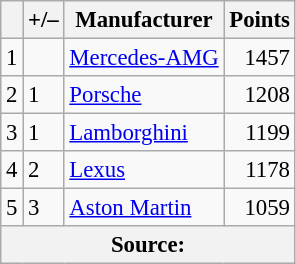<table class="wikitable" style="font-size: 95%;">
<tr>
<th scope="col"></th>
<th scope="col">+/–</th>
<th scope="col">Manufacturer</th>
<th scope="col">Points</th>
</tr>
<tr>
<td align=center>1</td>
<td align="left"></td>
<td> <a href='#'>Mercedes-AMG</a></td>
<td align=right>1457</td>
</tr>
<tr>
<td align=center>2</td>
<td align="left"> 1</td>
<td> <a href='#'>Porsche</a></td>
<td align=right>1208</td>
</tr>
<tr>
<td align=center>3</td>
<td align="left"> 1</td>
<td> <a href='#'>Lamborghini</a></td>
<td align=right>1199</td>
</tr>
<tr>
<td align=center>4</td>
<td align="left"> 2</td>
<td> <a href='#'>Lexus</a></td>
<td align=right>1178</td>
</tr>
<tr>
<td align=center>5</td>
<td align="left"> 3</td>
<td> <a href='#'>Aston Martin</a></td>
<td align=right>1059</td>
</tr>
<tr>
<th colspan=5>Source:</th>
</tr>
</table>
